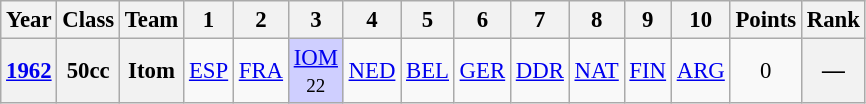<table class="wikitable" style="text-align:center; font-size:95%">
<tr>
<th>Year</th>
<th>Class</th>
<th>Team</th>
<th>1</th>
<th>2</th>
<th>3</th>
<th>4</th>
<th>5</th>
<th>6</th>
<th>7</th>
<th>8</th>
<th>9</th>
<th>10</th>
<th>Points</th>
<th>Rank</th>
</tr>
<tr>
<th rowspan=1><a href='#'>1962</a></th>
<th>50cc</th>
<th>Itom</th>
<td><a href='#'>ESP</a></td>
<td><a href='#'>FRA</a></td>
<td style="background:#cfcfff;"><a href='#'>IOM</a><br><small>22</small></td>
<td><a href='#'>NED</a></td>
<td><a href='#'>BEL</a></td>
<td><a href='#'>GER</a></td>
<td><a href='#'>DDR</a></td>
<td><a href='#'>NAT</a></td>
<td><a href='#'>FIN</a></td>
<td><a href='#'>ARG</a></td>
<td>0</td>
<th>—</th>
</tr>
</table>
